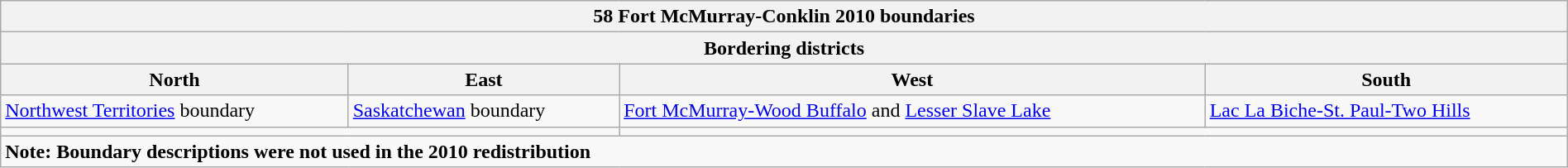<table class="wikitable collapsible collapsed" style="width:100%;">
<tr>
<th colspan=4>58 Fort McMurray-Conklin 2010 boundaries</th>
</tr>
<tr>
<th colspan=4>Bordering districts</th>
</tr>
<tr>
<th>North</th>
<th>East</th>
<th>West</th>
<th>South</th>
</tr>
<tr>
<td><a href='#'>Northwest Territories</a> boundary</td>
<td><a href='#'>Saskatchewan</a> boundary</td>
<td><a href='#'>Fort McMurray-Wood Buffalo</a> and <a href='#'>Lesser Slave Lake</a></td>
<td><a href='#'>Lac La Biche-St. Paul-Two Hills</a></td>
</tr>
<tr>
<td colspan=2 align=center></td>
<td colspan=2 align=center></td>
</tr>
<tr>
<td colspan=4><strong>Note: Boundary descriptions were not used in the 2010 redistribution</strong></td>
</tr>
</table>
